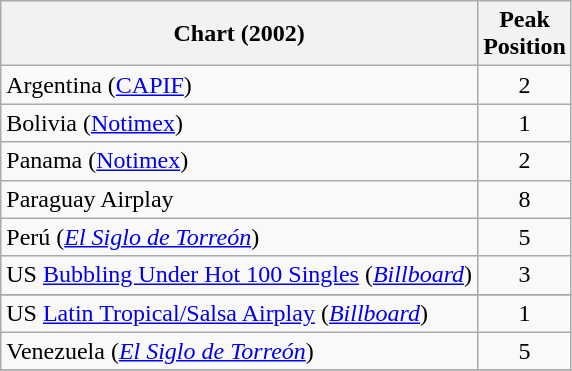<table class="wikitable">
<tr>
<th align="center">Chart (2002)</th>
<th align="center">Peak<br>Position</th>
</tr>
<tr>
<td>Argentina (<a href='#'>CAPIF</a>)</td>
<td align="center">2</td>
</tr>
<tr>
<td>Bolivia (<a href='#'>Notimex</a>)</td>
<td align="center">1</td>
</tr>
<tr>
<td>Panama (<a href='#'>Notimex</a>)</td>
<td align="center">2</td>
</tr>
<tr>
<td>Paraguay Airplay</td>
<td align="center">8</td>
</tr>
<tr>
<td>Perú (<em><a href='#'>El Siglo de Torreón</a></em>)</td>
<td align="center">5</td>
</tr>
<tr>
<td align="left">US <a href='#'>Bubbling Under Hot 100 Singles</a> (<em><a href='#'>Billboard</a></em>)</td>
<td align="center">3</td>
</tr>
<tr>
</tr>
<tr>
<td align="left">US <a href='#'>Latin Tropical/Salsa Airplay</a> (<em><a href='#'>Billboard</a></em>)</td>
<td align="center">1</td>
</tr>
<tr>
<td>Venezuela (<em><a href='#'>El Siglo de Torreón</a></em>)</td>
<td align="center">5</td>
</tr>
<tr>
</tr>
</table>
